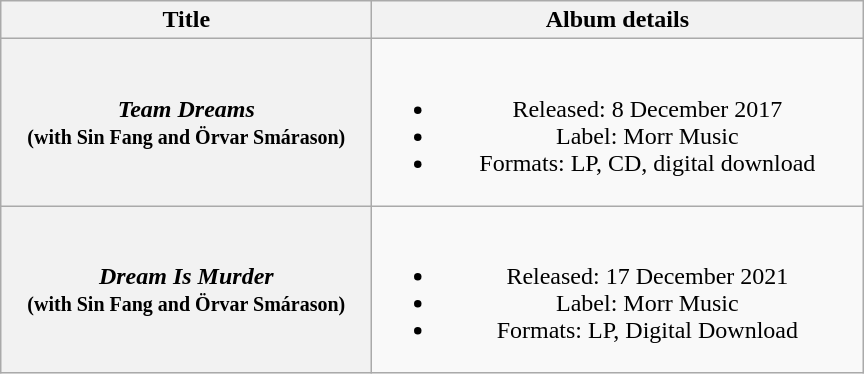<table class="wikitable plainrowheaders" style="text-align:center">
<tr>
<th scope="col" style="width:15em;">Title</th>
<th scope="col" style="width:20em;">Album details</th>
</tr>
<tr>
<th scope="row"><em>Team Dreams</em><br><small>(with Sin Fang and Örvar Smárason)</small></th>
<td><br><ul><li>Released: 8 December 2017</li><li>Label: Morr Music</li><li>Formats: LP, CD, digital download</li></ul></td>
</tr>
<tr>
<th scope="row"><em>Dream Is Murder</em><br><small>(with Sin Fang and Örvar Smárason)</small></th>
<td><br><ul><li>Released: 17 December 2021</li><li>Label: Morr Music</li><li>Formats: LP, Digital Download</li></ul></td>
</tr>
</table>
